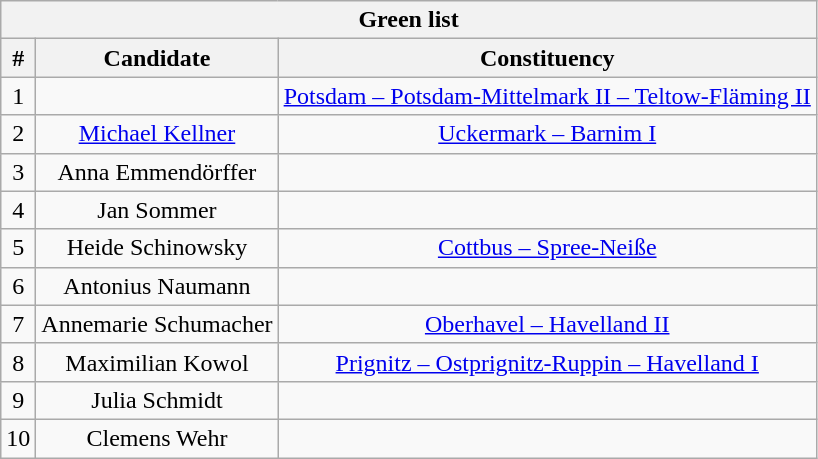<table class="wikitable mw-collapsible mw-collapsed" style="text-align:center">
<tr>
<th colspan=3>Green list</th>
</tr>
<tr>
<th>#</th>
<th>Candidate</th>
<th>Constituency</th>
</tr>
<tr>
<td>1</td>
<td></td>
<td><a href='#'>Potsdam – Potsdam-Mittelmark II – Teltow-Fläming II</a></td>
</tr>
<tr>
<td>2</td>
<td><a href='#'>Michael Kellner</a></td>
<td><a href='#'>Uckermark – Barnim I</a></td>
</tr>
<tr>
<td>3</td>
<td>Anna Emmendörffer</td>
<td></td>
</tr>
<tr>
<td>4</td>
<td>Jan Sommer</td>
<td></td>
</tr>
<tr>
<td>5</td>
<td>Heide Schinowsky</td>
<td><a href='#'>Cottbus – Spree-Neiße</a></td>
</tr>
<tr>
<td>6</td>
<td>Antonius Naumann</td>
<td></td>
</tr>
<tr>
<td>7</td>
<td>Annemarie Schumacher</td>
<td><a href='#'>Oberhavel – Havelland II</a></td>
</tr>
<tr>
<td>8</td>
<td>Maximilian Kowol</td>
<td><a href='#'>Prignitz – Ostprignitz-Ruppin – Havelland I</a></td>
</tr>
<tr>
<td>9</td>
<td>Julia Schmidt</td>
<td></td>
</tr>
<tr>
<td>10</td>
<td>Clemens Wehr</td>
<td></td>
</tr>
</table>
